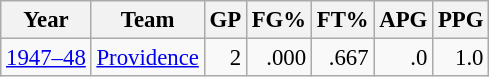<table class="wikitable sortable" style="font-size:95%; text-align:right;">
<tr>
<th>Year</th>
<th>Team</th>
<th>GP</th>
<th>FG%</th>
<th>FT%</th>
<th>APG</th>
<th>PPG</th>
</tr>
<tr>
<td style="text-align:left;"><a href='#'>1947–48</a></td>
<td style="text-align:left;"><a href='#'>Providence</a></td>
<td>2</td>
<td>.000</td>
<td>.667</td>
<td>.0</td>
<td>1.0</td>
</tr>
</table>
